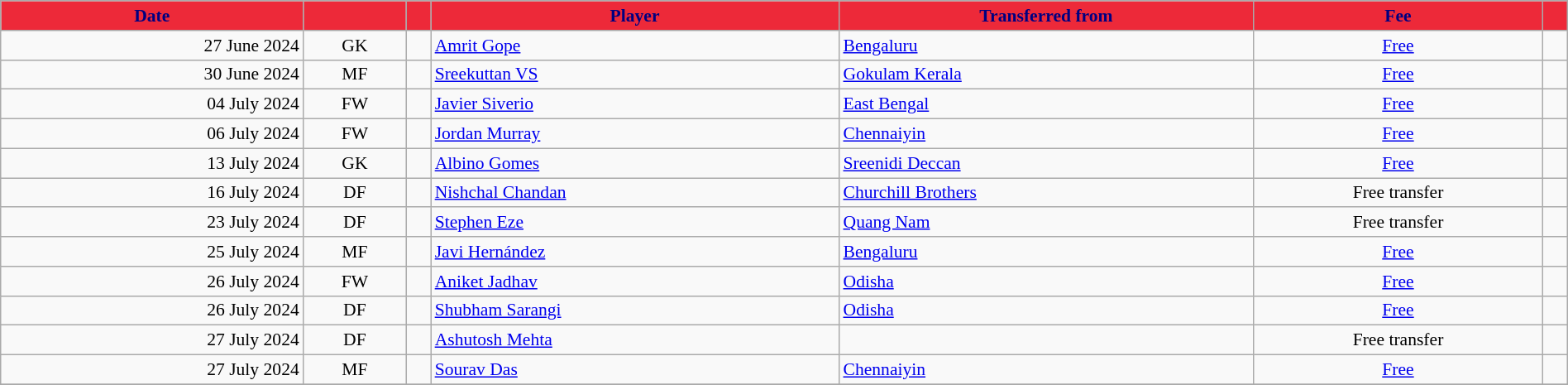<table class="wikitable sortable" style="text-align:center; font-size:90%; width:100%;">
<tr>
<th style="background-color:#ED2939; color:#000080;">Date</th>
<th style="background-color:#ED2939; color:#000080;"></th>
<th style="background-color:#ED2939; color:#000080;"></th>
<th style="background-color:#ED2939; color:#000080;">Player</th>
<th style="background-color:#ED2939; color:#000080;">Transferred from</th>
<th style="background-color:#ED2939; color:#000080;">Fee</th>
<th style="background-color:#ED2939; color:#000080;" class="unsortable"></th>
</tr>
<tr>
<td style="text-align:right;">27 June 2024</td>
<td>GK</td>
<td></td>
<td style="text-align:left;"><a href='#'>Amrit Gope</a></td>
<td style="text-align:left;"> <a href='#'>Bengaluru</a></td>
<td><a href='#'>Free</a></td>
<td></td>
</tr>
<tr>
<td style="text-align:right;">30 June 2024</td>
<td>MF</td>
<td></td>
<td style="text-align:left;"><a href='#'>Sreekuttan VS</a></td>
<td style="text-align:left;"> <a href='#'>Gokulam Kerala</a></td>
<td><a href='#'>Free</a></td>
<td></td>
</tr>
<tr>
<td style="text-align:right;">04 July 2024</td>
<td>FW</td>
<td></td>
<td style="text-align:left;"><a href='#'>Javier Siverio</a></td>
<td style="text-align:left;"> <a href='#'>East Bengal</a></td>
<td><a href='#'>Free</a></td>
<td></td>
</tr>
<tr>
<td style="text-align:right;">06 July 2024</td>
<td>FW</td>
<td></td>
<td style="text-align:left;"><a href='#'>Jordan Murray</a></td>
<td style="text-align:left;"> <a href='#'>Chennaiyin</a></td>
<td><a href='#'>Free</a></td>
<td></td>
</tr>
<tr>
<td style="text-align:right;">13 July 2024</td>
<td>GK</td>
<td></td>
<td style="text-align:left;"><a href='#'>Albino Gomes</a></td>
<td style="text-align:left;"> <a href='#'>Sreenidi Deccan</a></td>
<td><a href='#'>Free</a></td>
<td></td>
</tr>
<tr>
<td style="text-align:right;">16 July 2024</td>
<td>DF</td>
<td></td>
<td style="text-align:left;"><a href='#'>Nishchal Chandan</a></td>
<td style="text-align:left;"> <a href='#'>Churchill Brothers</a></td>
<td>Free transfer</td>
<td></td>
</tr>
<tr>
<td style="text-align:right;">23 July 2024</td>
<td>DF</td>
<td></td>
<td style="text-align:left;"><a href='#'>Stephen Eze</a></td>
<td style="text-align:left;"> <a href='#'>Quang Nam</a></td>
<td>Free transfer</td>
<td></td>
</tr>
<tr>
<td style="text-align:right;">25 July 2024</td>
<td>MF</td>
<td></td>
<td style="text-align:left;"><a href='#'>Javi Hernández</a></td>
<td style="text-align:left;"> <a href='#'>Bengaluru</a></td>
<td><a href='#'>Free</a></td>
<td></td>
</tr>
<tr>
<td style="text-align:right;">26 July 2024</td>
<td>FW</td>
<td></td>
<td style="text-align:left;"><a href='#'>Aniket Jadhav</a></td>
<td style="text-align:left;"> <a href='#'>Odisha</a></td>
<td><a href='#'>Free</a></td>
<td></td>
</tr>
<tr>
<td style="text-align:right;">26 July 2024</td>
<td>DF</td>
<td></td>
<td style="text-align:left;"><a href='#'>Shubham Sarangi</a></td>
<td style="text-align:left;"> <a href='#'>Odisha</a></td>
<td><a href='#'>Free</a></td>
<td></td>
</tr>
<tr>
<td style="text-align:right;">27 July 2024</td>
<td>DF</td>
<td></td>
<td style="text-align:left;"><a href='#'>Ashutosh Mehta</a></td>
<td style="text-align:left;"></td>
<td>Free transfer</td>
<td></td>
</tr>
<tr>
<td style="text-align:right;">27 July 2024</td>
<td>MF</td>
<td></td>
<td style="text-align:left;"><a href='#'> Sourav Das</a></td>
<td style="text-align:left;"> <a href='#'>Chennaiyin</a></td>
<td><a href='#'>Free</a></td>
<td></td>
</tr>
<tr>
</tr>
</table>
